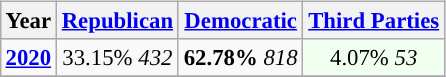<table class="wikitable" style="float:right; font-size:95%;">
<tr bgcolor=lightgrey>
<th>Year</th>
<th><a href='#'>Republican</a></th>
<th><a href='#'>Democratic</a></th>
<th><a href='#'>Third Parties</a></th>
</tr>
<tr>
<td style="text-align:center; "><strong><a href='#'>2020</a></strong></td>
<td style="text-align:center; ">33.15% <em>432</em></td>
<td style="text-align:center; "><strong>62.78%</strong> <em>818</em></td>
<td style="text-align:center; background:honeyDew;">4.07% <em>53</em></td>
</tr>
<tr>
</tr>
</table>
